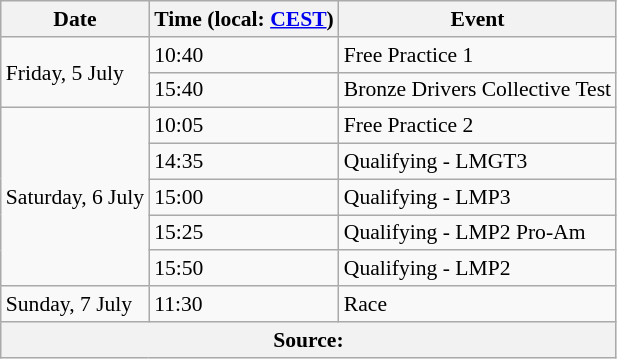<table class="wikitable" style="font-size: 90%;">
<tr>
<th>Date</th>
<th>Time (local: <a href='#'>CEST</a>)</th>
<th>Event</th>
</tr>
<tr>
<td rowspan="2">Friday, 5 July</td>
<td>10:40</td>
<td>Free Practice 1</td>
</tr>
<tr>
<td>15:40</td>
<td>Bronze Drivers Collective Test</td>
</tr>
<tr>
<td rowspan="5">Saturday, 6 July</td>
<td>10:05</td>
<td>Free Practice 2</td>
</tr>
<tr>
<td>14:35</td>
<td>Qualifying - LMGT3</td>
</tr>
<tr>
<td>15:00</td>
<td>Qualifying - LMP3</td>
</tr>
<tr>
<td>15:25</td>
<td>Qualifying - LMP2 Pro-Am</td>
</tr>
<tr>
<td>15:50</td>
<td>Qualifying - LMP2</td>
</tr>
<tr>
<td>Sunday, 7 July</td>
<td>11:30</td>
<td>Race</td>
</tr>
<tr>
<th colspan="3">Source:</th>
</tr>
</table>
